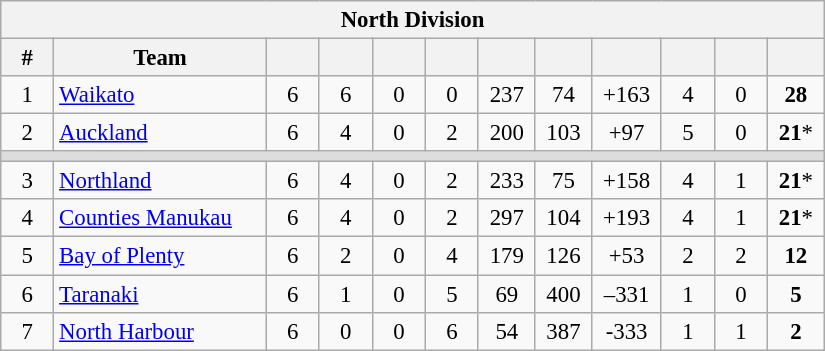<table class="wikitable" width="550px" style="font-size:95%; text-align: center">
<tr>
<th colspan="12">North Division</th>
</tr>
<tr>
<th style="width:5%;">#</th>
<th style="width:20%;">Team</th>
<th style="width:5%;"></th>
<th style="width:5%;"></th>
<th style="width:5%;"></th>
<th style="width:5%;"></th>
<th style="width:5%;"></th>
<th style="width:5%;"></th>
<th style="width:5%;"></th>
<th style="width:5%;"></th>
<th style="width:5%;"></th>
<th style="width:5%;"><br></th>
</tr>
<tr>
<td>1</td>
<td style="text-align:left;"><a href='#'>Waikato</a></td>
<td>6</td>
<td>6</td>
<td>0</td>
<td>0</td>
<td>237</td>
<td>74</td>
<td>+163</td>
<td>4</td>
<td>0</td>
<td><strong>28</strong></td>
</tr>
<tr>
<td>2</td>
<td style="text-align:left;"><a href='#'>Auckland</a></td>
<td>6</td>
<td>4</td>
<td>0</td>
<td>2</td>
<td>200</td>
<td>103</td>
<td>+97</td>
<td>5</td>
<td>0</td>
<td><strong>21</strong>*</td>
</tr>
<tr>
<td colspan=12 style="background-color: #DDDDDD"></td>
</tr>
<tr>
<td>3</td>
<td style="text-align:left;"><a href='#'>Northland</a></td>
<td>6</td>
<td>4</td>
<td>0</td>
<td>2</td>
<td>233</td>
<td>75</td>
<td>+158</td>
<td>4</td>
<td>1</td>
<td><strong>21</strong>*</td>
</tr>
<tr>
<td>4</td>
<td style="text-align:left;"><a href='#'>Counties Manukau</a></td>
<td>6</td>
<td>4</td>
<td>0</td>
<td>2</td>
<td>297</td>
<td>104</td>
<td>+193</td>
<td>4</td>
<td>1</td>
<td><strong>21</strong>*</td>
</tr>
<tr>
<td>5</td>
<td style="text-align:left;"><a href='#'>Bay of Plenty</a></td>
<td>6</td>
<td>2</td>
<td>0</td>
<td>4</td>
<td>179</td>
<td>126</td>
<td>+53</td>
<td>2</td>
<td>2</td>
<td><strong>12</strong></td>
</tr>
<tr>
<td>6</td>
<td style="text-align:left;"><a href='#'>Taranaki</a></td>
<td>6</td>
<td>1</td>
<td>0</td>
<td>5</td>
<td>69</td>
<td>400</td>
<td>–331</td>
<td>1</td>
<td>0</td>
<td><strong>5</strong></td>
</tr>
<tr>
<td>7</td>
<td style="text-align:left;"><a href='#'>North Harbour</a></td>
<td>6</td>
<td>0</td>
<td>0</td>
<td>6</td>
<td>54</td>
<td>387</td>
<td>-333</td>
<td>1</td>
<td>1</td>
<td><strong>2</strong></td>
</tr>
</table>
